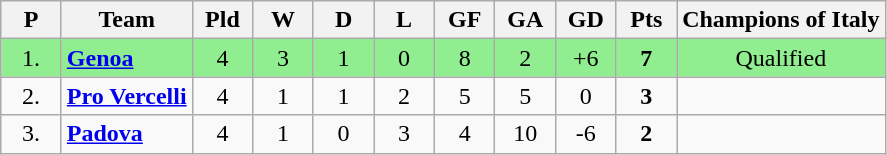<table class="wikitable sortable" style="text-align: center;">
<tr>
<th width=33>P<br></th>
<th>Team<br></th>
<th width=33>Pld<br></th>
<th width=33>W<br></th>
<th width=33>D<br></th>
<th width=33>L<br></th>
<th width=33>GF<br></th>
<th width=33>GA<br></th>
<th width=33>GD<br></th>
<th width=33>Pts<br></th>
<th class="unsortable">Champions of Italy<br></th>
</tr>
<tr style="background: #90EE90;">
<td>1.</td>
<td align="left"><strong><a href='#'>Genoa</a></strong></td>
<td>4</td>
<td>3</td>
<td>1</td>
<td>0</td>
<td>8</td>
<td>2</td>
<td>+6</td>
<td><strong>7</strong></td>
<td>Qualified</td>
</tr>
<tr>
<td>2.</td>
<td align="left"><strong><a href='#'>Pro Vercelli</a></strong></td>
<td>4</td>
<td>1</td>
<td>1</td>
<td>2</td>
<td>5</td>
<td>5</td>
<td>0</td>
<td><strong>3</strong></td>
<td></td>
</tr>
<tr>
<td>3.</td>
<td align="left"><strong><a href='#'>Padova</a></strong></td>
<td>4</td>
<td>1</td>
<td>0</td>
<td>3</td>
<td>4</td>
<td>10</td>
<td>-6</td>
<td><strong>2</strong></td>
<td></td>
</tr>
</table>
